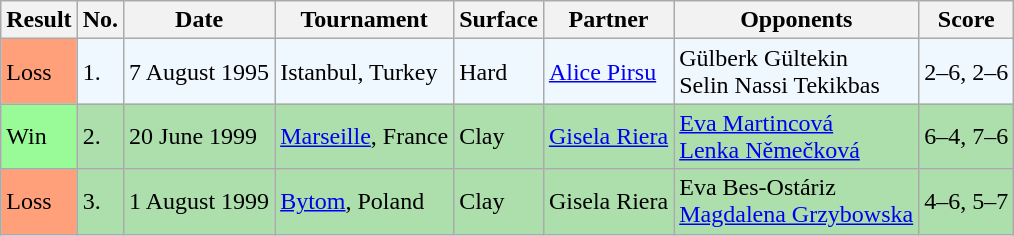<table class="sortable wikitable">
<tr>
<th>Result</th>
<th>No.</th>
<th>Date</th>
<th>Tournament</th>
<th>Surface</th>
<th>Partner</th>
<th>Opponents</th>
<th class="unsortable">Score</th>
</tr>
<tr bgcolor="#f0f8ff">
<td bgcolor="FFA07A">Loss</td>
<td>1.</td>
<td>7 August 1995</td>
<td>Istanbul, Turkey</td>
<td>Hard</td>
<td> <a href='#'>Alice Pirsu</a></td>
<td> Gülberk Gültekin <br>  Selin Nassi Tekikbas</td>
<td>2–6, 2–6</td>
</tr>
<tr bgcolor="#ADDFAD">
<td bgcolor="98FB98">Win</td>
<td>2.</td>
<td>20 June 1999</td>
<td><a href='#'>Marseille</a>, France</td>
<td>Clay</td>
<td> <a href='#'>Gisela Riera</a></td>
<td> <a href='#'>Eva Martincová</a> <br>  <a href='#'>Lenka Němečková</a></td>
<td>6–4, 7–6</td>
</tr>
<tr bgcolor="#ADDFAD">
<td bgcolor="FFA07A">Loss</td>
<td>3.</td>
<td>1 August 1999</td>
<td><a href='#'>Bytom</a>, Poland</td>
<td>Clay</td>
<td> Gisela Riera</td>
<td> Eva Bes-Ostáriz <br>  <a href='#'>Magdalena Grzybowska</a></td>
<td>4–6, 5–7</td>
</tr>
</table>
